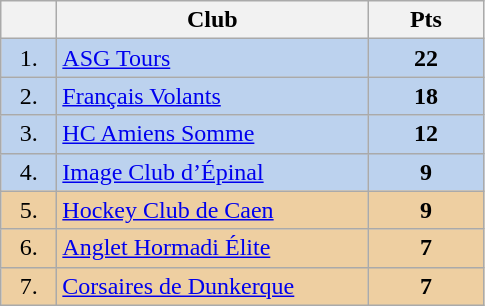<table class="wikitable">
<tr>
<th width="30"></th>
<th width="200">Club</th>
<th width="70">Pts</th>
</tr>
<tr bgcolor="#BCD2EE" align="center">
<td>1.</td>
<td align="left"><a href='#'>ASG Tours</a></td>
<td><strong>22</strong></td>
</tr>
<tr bgcolor="#BCD2EE" align="center">
<td>2.</td>
<td align="left"><a href='#'>Français Volants</a></td>
<td><strong>18</strong></td>
</tr>
<tr bgcolor="#BCD2EE" align="center">
<td>3.</td>
<td align="left"><a href='#'>HC Amiens Somme</a></td>
<td><strong>12</strong></td>
</tr>
<tr bgcolor="#BCD2EE" align="center">
<td>4.</td>
<td align="left"><a href='#'>Image Club d’Épinal</a></td>
<td><strong>9</strong></td>
</tr>
<tr bgcolor="#EECFA1" align="center">
<td>5.</td>
<td align="left"><a href='#'>Hockey Club de Caen</a></td>
<td><strong>9</strong></td>
</tr>
<tr bgcolor="#EECFA1" align="center">
<td>6.</td>
<td align="left"><a href='#'>Anglet Hormadi Élite</a></td>
<td><strong>7</strong></td>
</tr>
<tr bgcolor="#EECFA1" align="center">
<td>7.</td>
<td align="left"><a href='#'>Corsaires de Dunkerque</a></td>
<td><strong>7</strong></td>
</tr>
</table>
